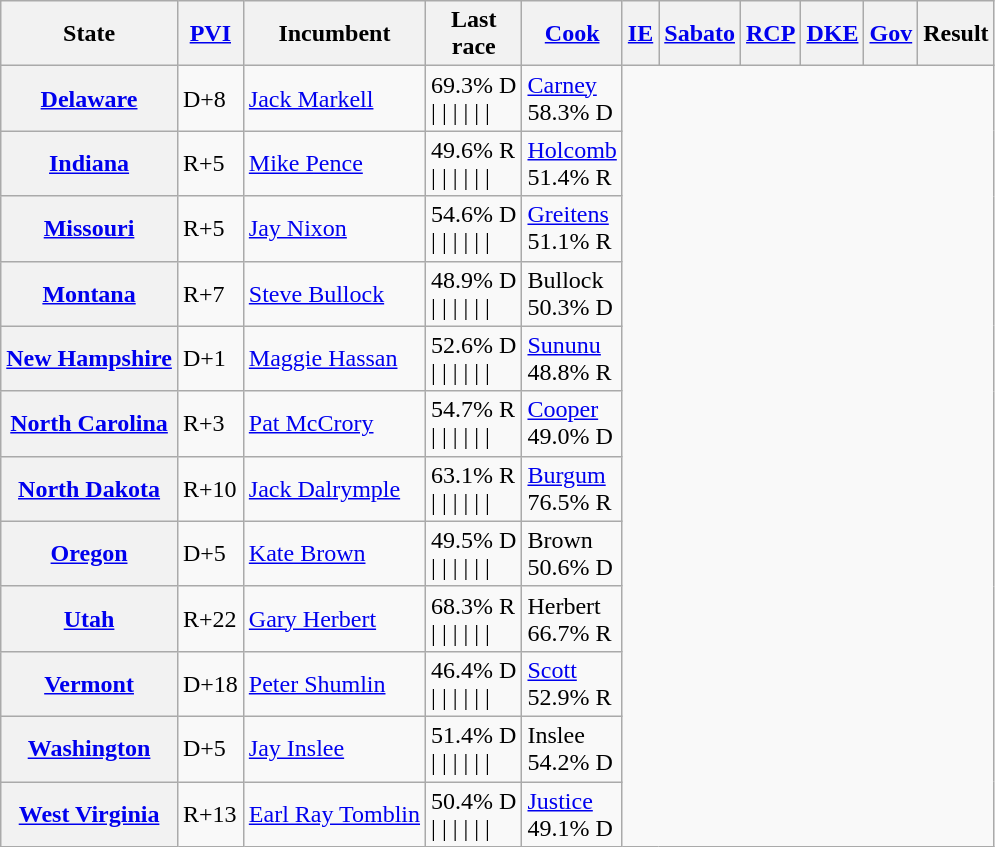<table class="wikitable sortable">
<tr>
<th>State</th>
<th><a href='#'>PVI</a></th>
<th>Incumbent</th>
<th>Last<br>race</th>
<th scope="col"><a href='#'>Cook</a><br></th>
<th><a href='#'>IE</a><br></th>
<th><a href='#'>Sabato</a><br></th>
<th><a href='#'>RCP</a><br></th>
<th><a href='#'>DKE</a><br></th>
<th><a href='#'>Gov</a><br></th>
<th>Result</th>
</tr>
<tr>
<th><a href='#'>Delaware</a></th>
<td>D+8</td>
<td><a href='#'>Jack Markell</a> </td>
<td>69.3% D<br>|
|
|
| 
|
| </td>
<td><a href='#'>Carney</a><br>58.3% D</td>
</tr>
<tr>
<th><a href='#'>Indiana</a></th>
<td>R+5</td>
<td><a href='#'>Mike Pence</a> </td>
<td>49.6% R<br>|
|
|
| 
|
| </td>
<td><a href='#'>Holcomb</a><br>51.4% R</td>
</tr>
<tr>
<th><a href='#'>Missouri</a></th>
<td>R+5</td>
<td><a href='#'>Jay Nixon</a> </td>
<td>54.6% D<br>|
|
|
| 
|
| </td>
<td><a href='#'>Greitens</a><br>51.1% R </td>
</tr>
<tr>
<th><a href='#'>Montana</a></th>
<td>R+7</td>
<td><a href='#'>Steve Bullock</a></td>
<td>48.9% D<br>|
|
|
| 
|
| </td>
<td>Bullock<br>50.3% D</td>
</tr>
<tr>
<th><a href='#'>New Hampshire</a></th>
<td>D+1</td>
<td><a href='#'>Maggie Hassan</a> </td>
<td>52.6% D<br>|
|
|
| 
|
| </td>
<td><a href='#'>Sununu</a><br>48.8% R </td>
</tr>
<tr>
<th><a href='#'>North Carolina</a></th>
<td>R+3</td>
<td><a href='#'>Pat McCrory</a></td>
<td>54.7% R<br>|
|
|
| 
|
| </td>
<td><a href='#'>Cooper</a><br>49.0% D </td>
</tr>
<tr>
<th><a href='#'>North Dakota</a></th>
<td>R+10</td>
<td><a href='#'>Jack Dalrymple</a>  </td>
<td>63.1% R<br>|
|
|
| 
|
| </td>
<td><a href='#'>Burgum</a><br>76.5% R</td>
</tr>
<tr>
<th><a href='#'>Oregon</a> </th>
<td>D+5</td>
<td><a href='#'>Kate Brown</a></td>
<td>49.5% D<br>|
|
|
| 
|
| </td>
<td>Brown<br>50.6% D</td>
</tr>
<tr>
<th><a href='#'>Utah</a></th>
<td>R+22</td>
<td><a href='#'>Gary Herbert</a></td>
<td>68.3% R<br>|
|
|
| 
|
| </td>
<td>Herbert<br>66.7% R</td>
</tr>
<tr>
<th><a href='#'>Vermont</a></th>
<td>D+18</td>
<td><a href='#'>Peter Shumlin</a> </td>
<td>46.4% D<br>|
|
|
| 
|
| </td>
<td><a href='#'>Scott</a><br>52.9% R </td>
</tr>
<tr>
<th><a href='#'>Washington</a></th>
<td>D+5</td>
<td><a href='#'>Jay Inslee</a></td>
<td>51.4% D<br>|
|
|
| 
|
| </td>
<td>Inslee<br>54.2% D</td>
</tr>
<tr>
<th><a href='#'>West Virginia</a></th>
<td>R+13</td>
<td><a href='#'>Earl Ray Tomblin</a> </td>
<td>50.4% D<br>|
|
|
| 
|
| </td>
<td><a href='#'>Justice</a><br>49.1% D</td>
</tr>
</table>
